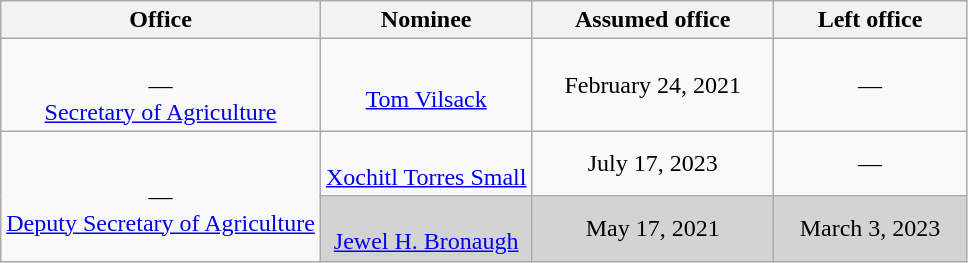<table class="wikitable sortable" style="text-align:center">
<tr>
<th>Office</th>
<th>Nominee</th>
<th style="width:25%;" data-sort-type="date">Assumed office</th>
<th style="width:20%;" data-sort-type="date">Left office</th>
</tr>
<tr>
<td><br>—<br><a href='#'>Secretary of Agriculture</a></td>
<td><br><a href='#'>Tom Vilsack</a></td>
<td>February 24, 2021<br></td>
<td>—</td>
</tr>
<tr>
<td rowspan=2><br>—<br><a href='#'>Deputy Secretary of Agriculture</a></td>
<td><br><a href='#'>Xochitl Torres Small</a></td>
<td>July 17, 2023<br></td>
<td>—</td>
</tr>
<tr style="background:lightgray;">
<td><br><a href='#'>Jewel H. Bronaugh</a></td>
<td>May 17, 2021<br></td>
<td>March 3, 2023</td>
</tr>
</table>
